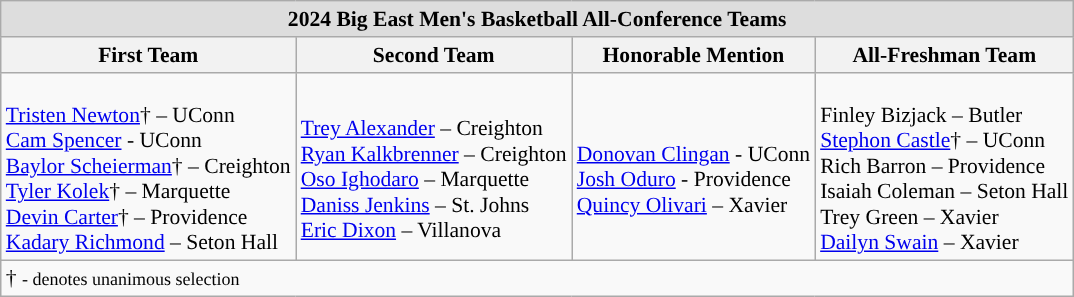<table class="wikitable" style="white-space:nowrap; font-size:90%;">
<tr>
<td colspan="7" style="text-align:center; background:#ddd;"><strong>2024 Big East Men's Basketball All-Conference Teams</strong></td>
</tr>
<tr>
<th>First Team</th>
<th>Second Team</th>
<th>Honorable Mention</th>
<th>All-Freshman Team</th>
</tr>
<tr>
<td><br><a href='#'>Tristen Newton</a>† – UConn<br>
<a href='#'>Cam Spencer</a> - UConn<br>
<a href='#'>Baylor Scheierman</a>† – Creighton<br>
<a href='#'>Tyler Kolek</a>† – Marquette<br>
<a href='#'>Devin Carter</a>† – Providence<br>
<a href='#'>Kadary Richmond</a> – Seton Hall</td>
<td><br><a href='#'>Trey Alexander</a> – Creighton<br>
<a href='#'>Ryan Kalkbrenner</a> – Creighton<br>
<a href='#'>Oso Ighodaro</a> – Marquette<br>
<a href='#'>Daniss Jenkins</a> – St. Johns<br>
<a href='#'>Eric Dixon</a> – Villanova</td>
<td><br><a href='#'>Donovan Clingan</a> - UConn<br>
<a href='#'>Josh Oduro</a> - Providence<br>
<a href='#'>Quincy Olivari</a> – Xavier</td>
<td><br>Finley Bizjack – Butler<br>
<a href='#'>Stephon Castle</a>† – UConn<br>
Rich Barron – Providence<br>
Isaiah Coleman – Seton Hall<br>
Trey Green – Xavier<br>
<a href='#'>Dailyn Swain</a> – Xavier</td>
</tr>
<tr>
<td colspan="5" style="text-align:left;">† <small>- denotes unanimous selection</small></td>
</tr>
</table>
